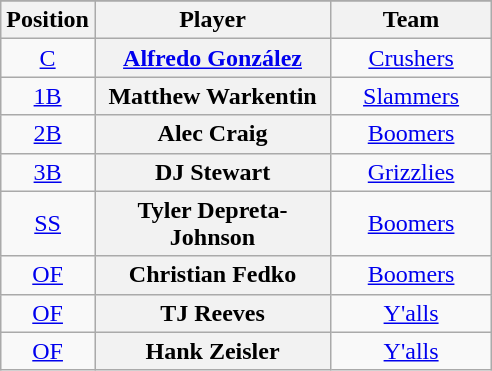<table class="wikitable sortable plainrowheaders" style="text-align:center;">
<tr>
</tr>
<tr>
<th scope="col">Position</th>
<th scope="col" style="width:150px;">Player</th>
<th scope="col" style="width:100px;">Team</th>
</tr>
<tr>
<td><a href='#'>C</a></td>
<th scope="row" style="text-align:center"><a href='#'>Alfredo González</a></th>
<td><a href='#'>Crushers</a></td>
</tr>
<tr>
<td><a href='#'>1B</a></td>
<th scope="row" style="text-align:center">Matthew Warkentin</th>
<td><a href='#'>Slammers</a></td>
</tr>
<tr>
<td><a href='#'>2B</a></td>
<th scope="row" style="text-align:center">Alec Craig</th>
<td><a href='#'>Boomers</a></td>
</tr>
<tr>
<td><a href='#'>3B</a></td>
<th scope="row" style="text-align:center">DJ Stewart</th>
<td><a href='#'>Grizzlies</a></td>
</tr>
<tr>
<td><a href='#'>SS</a></td>
<th scope="row" style="text-align:center">Tyler Depreta-Johnson</th>
<td><a href='#'>Boomers</a></td>
</tr>
<tr>
<td><a href='#'>OF</a></td>
<th scope="row" style="text-align:center">Christian Fedko</th>
<td><a href='#'>Boomers</a></td>
</tr>
<tr>
<td><a href='#'>OF</a></td>
<th scope="row" style="text-align:center">TJ Reeves</th>
<td><a href='#'>Y'alls</a></td>
</tr>
<tr>
<td><a href='#'>OF</a></td>
<th scope="row" style="text-align:center">Hank Zeisler</th>
<td><a href='#'>Y'alls</a></td>
</tr>
</table>
